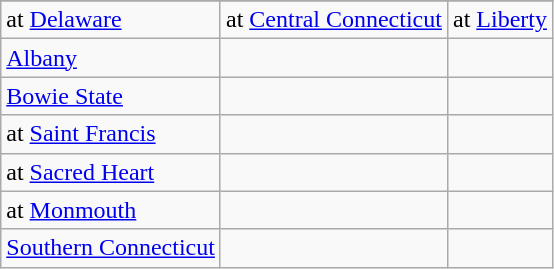<table class="wikitable">
<tr>
</tr>
<tr>
<td>at <a href='#'>Delaware</a></td>
<td>at <a href='#'>Central Connecticut</a></td>
<td>at <a href='#'>Liberty</a></td>
</tr>
<tr>
<td><a href='#'>Albany</a></td>
<td></td>
<td></td>
</tr>
<tr>
<td><a href='#'>Bowie State</a></td>
<td></td>
<td></td>
</tr>
<tr>
<td>at <a href='#'>Saint Francis</a></td>
<td></td>
<td></td>
</tr>
<tr>
<td>at <a href='#'>Sacred Heart</a></td>
<td></td>
<td></td>
</tr>
<tr>
<td>at <a href='#'>Monmouth</a></td>
<td></td>
<td></td>
</tr>
<tr>
<td><a href='#'>Southern Connecticut</a></td>
<td></td>
<td></td>
</tr>
</table>
